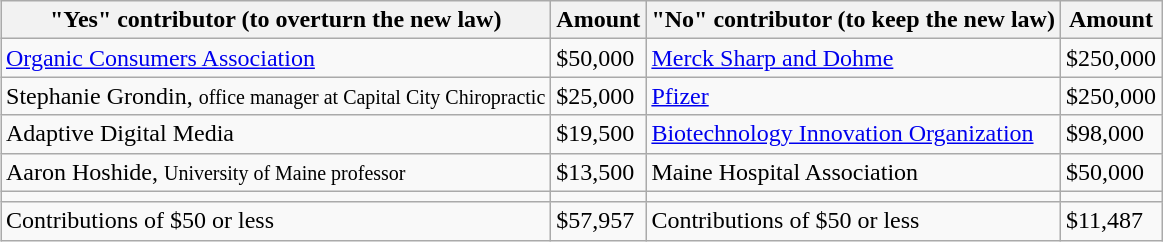<table class="wikitable" style="margin-left: auto; margin-right: auto; border: none">
<tr>
<th>"Yes" contributor (to overturn the new law)</th>
<th>Amount</th>
<th>"No" contributor (to keep the new law)</th>
<th>Amount</th>
</tr>
<tr>
<td><a href='#'>Organic Consumers Association</a></td>
<td>$50,000</td>
<td><a href='#'>Merck Sharp and Dohme</a></td>
<td>$250,000</td>
</tr>
<tr>
<td>Stephanie Grondin, <small>office manager at Capital City Chiropractic</small></td>
<td>$25,000</td>
<td><a href='#'>Pfizer</a></td>
<td>$250,000</td>
</tr>
<tr>
<td>Adaptive Digital Media</td>
<td>$19,500</td>
<td><a href='#'>Biotechnology Innovation Organization</a></td>
<td>$98,000</td>
</tr>
<tr>
<td>Aaron Hoshide, <small>University of Maine professor</small></td>
<td>$13,500</td>
<td>Maine Hospital Association</td>
<td>$50,000</td>
</tr>
<tr>
<td></td>
<td></td>
<td></td>
<td></td>
</tr>
<tr>
<td>Contributions of $50 or less</td>
<td>$57,957</td>
<td>Contributions of $50 or less</td>
<td>$11,487</td>
</tr>
<tr>
</tr>
</table>
